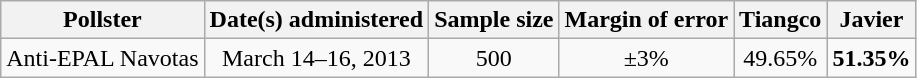<table class=wikitable style="text-align:center;">
<tr>
<th>Pollster</th>
<th>Date(s) administered</th>
<th>Sample size</th>
<th>Margin of error</th>
<th>Tiangco</th>
<th><strong>Javier</strong></th>
</tr>
<tr>
<td>Anti-EPAL Navotas</td>
<td>March 14–16, 2013</td>
<td>500</td>
<td>±3%</td>
<td>49.65%</td>
<td><strong>51.35%</strong></td>
</tr>
</table>
